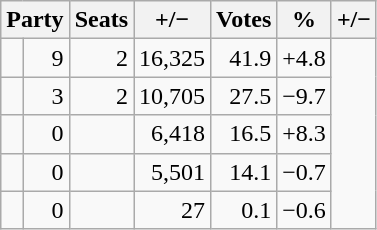<table class="wikitable" style="text-align:right">
<tr>
<th colspan="2">Party</th>
<th>Seats</th>
<th>+/−</th>
<th>Votes</th>
<th>%</th>
<th>+/−</th>
</tr>
<tr>
<td></td>
<td>9</td>
<td> 2</td>
<td>16,325</td>
<td>41.9</td>
<td><span>+4.8</span></td>
</tr>
<tr>
<td></td>
<td>3</td>
<td> 2</td>
<td>10,705</td>
<td>27.5</td>
<td><span>−9.7</span></td>
</tr>
<tr>
<td></td>
<td>0</td>
<td></td>
<td>6,418</td>
<td>16.5</td>
<td><span>+8.3</span></td>
</tr>
<tr>
<td></td>
<td>0</td>
<td></td>
<td>5,501</td>
<td>14.1</td>
<td><span>−0.7</span></td>
</tr>
<tr>
<td></td>
<td>0</td>
<td></td>
<td>27</td>
<td>0.1</td>
<td><span>−0.6</span></td>
</tr>
</table>
